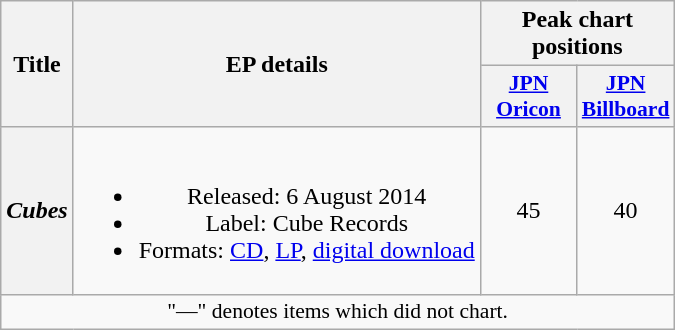<table class="wikitable plainrowheaders" style="text-align:center;">
<tr>
<th rowspan="2">Title</th>
<th rowspan="2">EP details</th>
<th colspan="2">Peak chart positions</th>
</tr>
<tr>
<th scope="col" style="width:4em;font-size:90%;"><a href='#'>JPN<br>Oricon</a><br></th>
<th scope="col" style="width:4em;font-size:90%;"><a href='#'>JPN<br>Billboard</a></th>
</tr>
<tr>
<th scope="row"><em>Cubes</em></th>
<td><br><ul><li>Released: 6 August 2014</li><li>Label: Cube Records</li><li>Formats: <a href='#'>CD</a>, <a href='#'>LP</a>, <a href='#'>digital download</a></li></ul></td>
<td>45</td>
<td>40</td>
</tr>
<tr>
<td colspan="12" align="center" style="font-size:90%;">"—" denotes items which did not chart.</td>
</tr>
</table>
